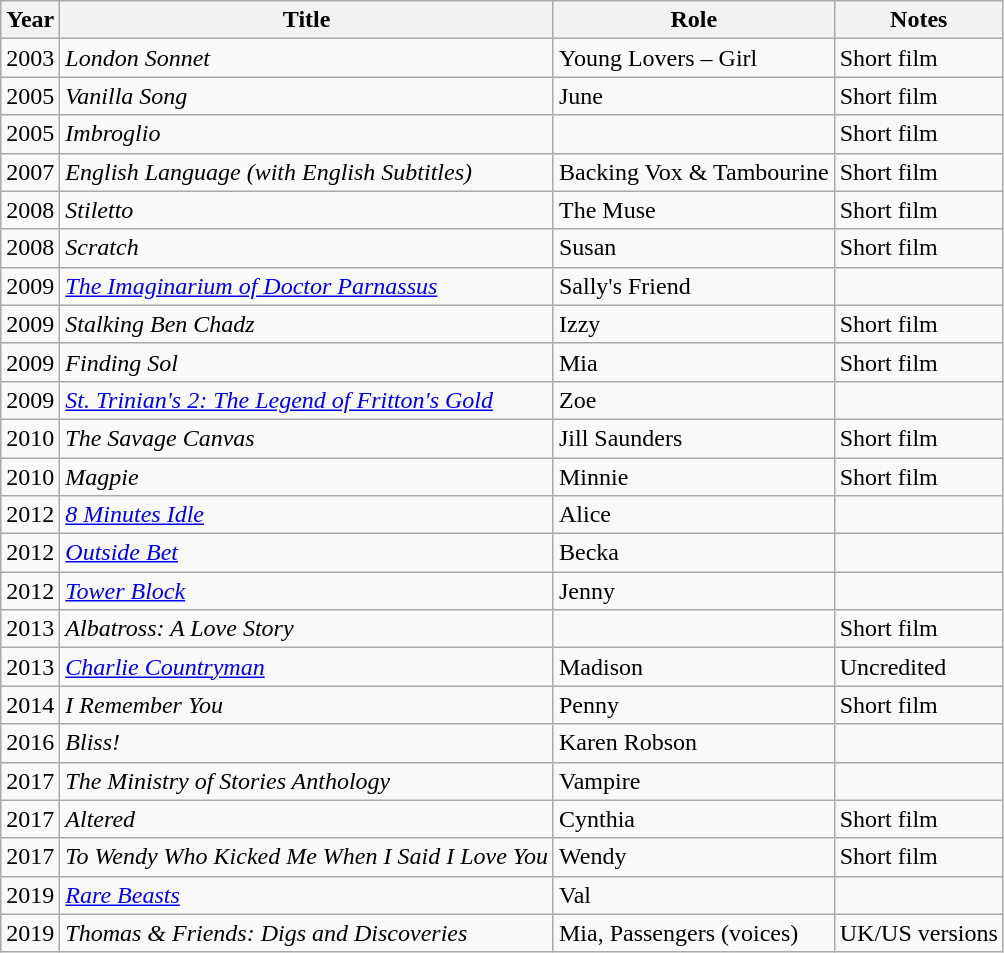<table class="wikitable sortable">
<tr>
<th>Year</th>
<th>Title</th>
<th>Role</th>
<th>Notes</th>
</tr>
<tr>
<td>2003</td>
<td><em>London Sonnet</em></td>
<td>Young Lovers – Girl</td>
<td>Short film</td>
</tr>
<tr>
<td>2005</td>
<td><em>Vanilla Song</em></td>
<td>June</td>
<td>Short film</td>
</tr>
<tr>
<td>2005</td>
<td><em>Imbroglio</em></td>
<td></td>
<td>Short film</td>
</tr>
<tr>
<td>2007</td>
<td><em>English Language (with English Subtitles)</em></td>
<td>Backing Vox & Tambourine</td>
<td>Short film</td>
</tr>
<tr>
<td>2008</td>
<td><em>Stiletto</em></td>
<td>The Muse</td>
<td>Short film</td>
</tr>
<tr>
<td>2008</td>
<td><em>Scratch</em></td>
<td>Susan</td>
<td>Short film</td>
</tr>
<tr>
<td>2009</td>
<td><em><a href='#'>The Imaginarium of Doctor Parnassus</a></em></td>
<td>Sally's Friend</td>
<td></td>
</tr>
<tr>
<td>2009</td>
<td><em>Stalking Ben Chadz</em></td>
<td>Izzy</td>
<td>Short film</td>
</tr>
<tr>
<td>2009</td>
<td><em>Finding Sol</em></td>
<td>Mia</td>
<td>Short film</td>
</tr>
<tr>
<td>2009</td>
<td><em><a href='#'>St. Trinian's 2: The Legend of Fritton's Gold</a></em></td>
<td>Zoe</td>
<td></td>
</tr>
<tr>
<td>2010</td>
<td><em>The Savage Canvas</em></td>
<td>Jill Saunders</td>
<td>Short film</td>
</tr>
<tr>
<td>2010</td>
<td><em>Magpie</em></td>
<td>Minnie</td>
<td>Short film</td>
</tr>
<tr>
<td>2012</td>
<td><em><a href='#'>8 Minutes Idle</a></em></td>
<td>Alice</td>
<td></td>
</tr>
<tr>
<td>2012</td>
<td><em><a href='#'>Outside Bet</a></em></td>
<td>Becka</td>
<td></td>
</tr>
<tr>
<td>2012</td>
<td><em><a href='#'>Tower Block</a></em></td>
<td>Jenny</td>
<td></td>
</tr>
<tr>
<td>2013</td>
<td><em>Albatross: A Love Story</em></td>
<td></td>
<td>Short film</td>
</tr>
<tr>
<td>2013</td>
<td><em><a href='#'>Charlie Countryman</a></em></td>
<td>Madison</td>
<td>Uncredited</td>
</tr>
<tr>
<td>2014</td>
<td><em>I Remember You</em></td>
<td>Penny</td>
<td>Short film</td>
</tr>
<tr>
<td>2016</td>
<td><em>Bliss!</em></td>
<td>Karen Robson</td>
<td></td>
</tr>
<tr>
<td>2017</td>
<td><em>The Ministry of Stories Anthology</em></td>
<td>Vampire</td>
<td></td>
</tr>
<tr>
<td>2017</td>
<td><em>Altered</em></td>
<td>Cynthia</td>
<td>Short film</td>
</tr>
<tr>
<td>2017</td>
<td><em>To Wendy Who Kicked Me When I Said I Love You</em></td>
<td>Wendy</td>
<td>Short film</td>
</tr>
<tr>
<td>2019</td>
<td><em><a href='#'>Rare Beasts</a></em></td>
<td>Val</td>
<td></td>
</tr>
<tr>
<td>2019</td>
<td><em>Thomas & Friends: Digs and Discoveries</em></td>
<td>Mia, Passengers (voices)</td>
<td>UK/US versions</td>
</tr>
</table>
